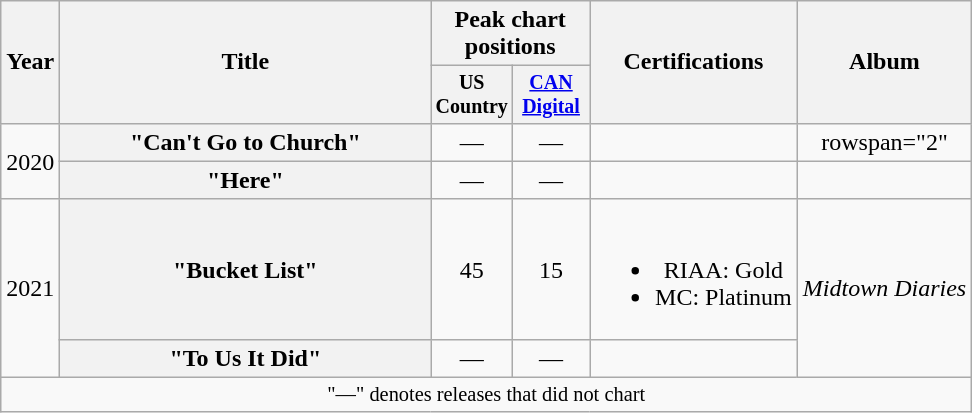<table class="wikitable plainrowheaders" style="text-align:center;">
<tr>
<th scope="col" rowspan="2">Year</th>
<th scope="col" rowspan="2" style="width:15em;">Title</th>
<th scope="col" colspan="2">Peak chart positions</th>
<th scope="col" rowspan="2">Certifications</th>
<th scope="col" rowspan="2">Album</th>
</tr>
<tr style="font-size:smaller;">
<th scope="col" style="width:45px;">US Country<br></th>
<th scope="col" style="width:45px;"><a href='#'>CAN<br>Digital</a><br></th>
</tr>
<tr>
<td rowspan="2">2020</td>
<th scope="row">"Can't Go to Church"</th>
<td>—</td>
<td>—</td>
<td></td>
<td>rowspan="2" </td>
</tr>
<tr>
<th scope="row">"Here"</th>
<td>—</td>
<td>—</td>
<td></td>
</tr>
<tr>
<td rowspan="2">2021</td>
<th scope="row">"Bucket List"</th>
<td>45</td>
<td>15</td>
<td><br><ul><li>RIAA: Gold</li><li>MC: Platinum</li></ul></td>
<td rowspan="2"><em>Midtown Diaries</em></td>
</tr>
<tr>
<th scope="row">"To Us It Did"</th>
<td>—</td>
<td>—</td>
<td></td>
</tr>
<tr>
<td colspan="11" style="font-size:85%">"—" denotes releases that did not chart</td>
</tr>
</table>
